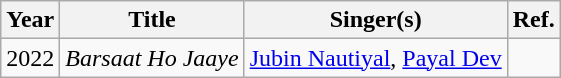<table class="wikitable plainrowheaders sortable">
<tr>
<th scope="col">Year</th>
<th scope="col">Title</th>
<th scope="col">Singer(s)</th>
<th class="unsortable" scope="col">Ref.</th>
</tr>
<tr>
<td>2022</td>
<td><em>Barsaat Ho Jaaye</em></td>
<td><a href='#'>Jubin Nautiyal</a>, <a href='#'>Payal Dev</a></td>
<td></td>
</tr>
</table>
